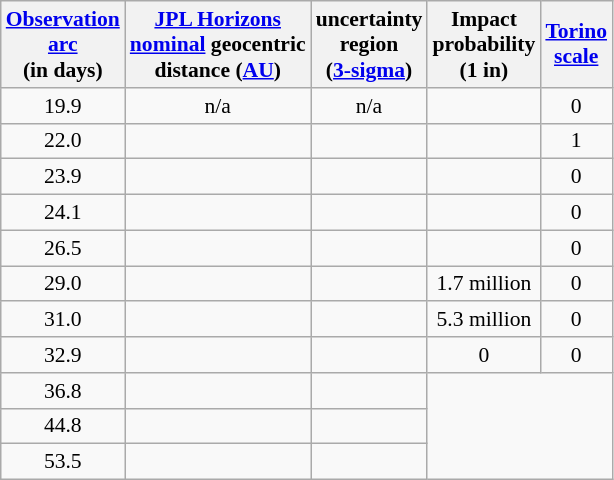<table class="wikitable" style="text-align:center; font-size: 0.9em;">
<tr>
<th><a href='#'>Observation<br>arc</a><br>(in days)</th>
<th><a href='#'>JPL Horizons</a><br><a href='#'>nominal</a> geocentric<br>distance (<a href='#'>AU</a>)</th>
<th>uncertainty<br>region<br>(<a href='#'>3-sigma</a>)</th>
<th>Impact<br>probability<br>(1 in)</th>
<th><a href='#'>Torino<br>scale</a></th>
</tr>
<tr>
<td>19.9</td>
<td>n/a</td>
<td>n/a</td>
<td></td>
<td>0</td>
</tr>
<tr>
<td>22.0</td>
<td></td>
<td></td>
<td></td>
<td>1</td>
</tr>
<tr>
<td>23.9</td>
<td></td>
<td></td>
<td></td>
<td>0</td>
</tr>
<tr>
<td>24.1</td>
<td></td>
<td></td>
<td></td>
<td>0</td>
</tr>
<tr>
<td>26.5</td>
<td></td>
<td></td>
<td></td>
<td>0</td>
</tr>
<tr>
<td>29.0</td>
<td></td>
<td></td>
<td>1.7 million</td>
<td>0</td>
</tr>
<tr>
<td>31.0</td>
<td></td>
<td></td>
<td>5.3 million</td>
<td>0</td>
</tr>
<tr>
<td>32.9</td>
<td></td>
<td></td>
<td>0</td>
<td>0</td>
</tr>
<tr>
<td>36.8</td>
<td></td>
<td></td>
</tr>
<tr>
<td>44.8</td>
<td></td>
<td></td>
</tr>
<tr>
<td>53.5</td>
<td></td>
<td></td>
</tr>
</table>
